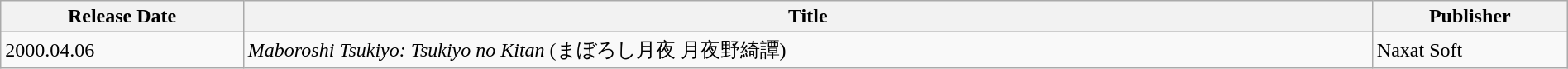<table class="wikitable" style="width:100%;">
<tr>
<th>Release Date</th>
<th>Title</th>
<th>Publisher</th>
</tr>
<tr>
<td>2000.04.06 </td>
<td><em>Maboroshi Tsukiyo: Tsukiyo no Kitan</em> (まぼろし月夜 月夜野綺譚)</td>
<td>Naxat Soft</td>
</tr>
</table>
